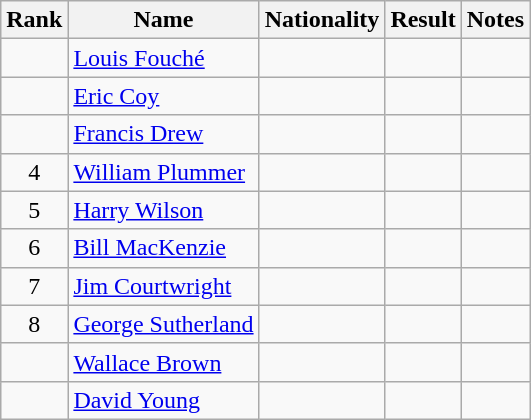<table class="wikitable sortable" style=" text-align:center">
<tr>
<th>Rank</th>
<th>Name</th>
<th>Nationality</th>
<th>Result</th>
<th>Notes</th>
</tr>
<tr>
<td></td>
<td align=left><a href='#'>Louis Fouché</a></td>
<td align=left></td>
<td></td>
<td></td>
</tr>
<tr>
<td></td>
<td align=left><a href='#'>Eric Coy</a></td>
<td align=left></td>
<td></td>
<td></td>
</tr>
<tr>
<td></td>
<td align=left><a href='#'>Francis Drew</a></td>
<td align=left></td>
<td></td>
<td></td>
</tr>
<tr>
<td>4</td>
<td align=left><a href='#'>William Plummer</a></td>
<td align=left></td>
<td></td>
<td></td>
</tr>
<tr>
<td>5</td>
<td align=left><a href='#'>Harry Wilson</a></td>
<td align=left></td>
<td></td>
<td></td>
</tr>
<tr>
<td>6</td>
<td align=left><a href='#'>Bill MacKenzie</a></td>
<td align=left></td>
<td></td>
<td></td>
</tr>
<tr>
<td>7</td>
<td align=left><a href='#'>Jim Courtwright</a></td>
<td align=left></td>
<td></td>
<td></td>
</tr>
<tr>
<td>8</td>
<td align=left><a href='#'>George Sutherland</a></td>
<td align=left></td>
<td></td>
<td></td>
</tr>
<tr>
<td></td>
<td align=left><a href='#'>Wallace Brown</a></td>
<td align=left></td>
<td></td>
<td></td>
</tr>
<tr>
<td></td>
<td align=left><a href='#'>David Young</a></td>
<td align=left></td>
<td></td>
<td></td>
</tr>
</table>
